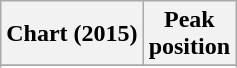<table class="wikitable sortable">
<tr>
<th scope="col">Chart (2015)</th>
<th scope="col">Peak<br>position</th>
</tr>
<tr>
</tr>
<tr>
</tr>
<tr>
</tr>
</table>
